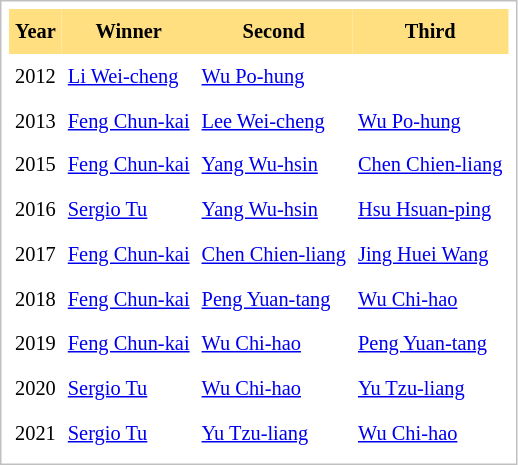<table cellpadding="4" cellspacing="0"  style="border: 1px solid silver; color: black; margin: 0 0 0.5em 0; background-color: white; padding: 5px; text-align: left; font-size:85%; vertical-align: top; line-height:1.6em;">
<tr>
<th scope=col; align="center" bgcolor="FFDF80">Year</th>
<th scope=col; align="center" bgcolor="FFDF80">Winner</th>
<th scope=col; align="center" bgcolor="FFDF80">Second</th>
<th scope=col; align="center" bgcolor="FFDF80">Third</th>
</tr>
<tr>
</tr>
<tr>
<td>2012</td>
<td><a href='#'>Li Wei-cheng</a></td>
<td><a href='#'>Wu Po-hung</a></td>
<td></td>
</tr>
<tr>
<td>2013</td>
<td><a href='#'>Feng Chun-kai</a></td>
<td><a href='#'>Lee Wei-cheng</a></td>
<td><a href='#'>Wu Po-hung</a></td>
</tr>
<tr>
<td>2015</td>
<td><a href='#'>Feng Chun-kai</a></td>
<td><a href='#'>Yang Wu-hsin</a></td>
<td><a href='#'>Chen Chien-liang</a></td>
</tr>
<tr>
<td>2016</td>
<td><a href='#'>Sergio Tu</a></td>
<td><a href='#'>Yang Wu-hsin</a></td>
<td><a href='#'>Hsu Hsuan-ping</a></td>
</tr>
<tr>
<td>2017</td>
<td><a href='#'>Feng Chun-kai</a></td>
<td><a href='#'>Chen Chien-liang</a></td>
<td><a href='#'>Jing Huei Wang</a></td>
</tr>
<tr>
<td>2018</td>
<td><a href='#'>Feng Chun-kai</a></td>
<td><a href='#'>Peng Yuan-tang</a></td>
<td><a href='#'>Wu Chi-hao</a></td>
</tr>
<tr>
<td>2019</td>
<td><a href='#'>Feng Chun-kai</a></td>
<td><a href='#'>Wu Chi-hao</a></td>
<td><a href='#'>Peng Yuan-tang</a></td>
</tr>
<tr>
<td>2020</td>
<td><a href='#'>Sergio Tu</a></td>
<td><a href='#'>Wu Chi-hao</a></td>
<td><a href='#'>Yu Tzu-liang</a></td>
</tr>
<tr>
<td>2021</td>
<td><a href='#'>Sergio Tu</a></td>
<td><a href='#'>Yu Tzu-liang</a></td>
<td><a href='#'>Wu Chi-hao</a></td>
</tr>
</table>
